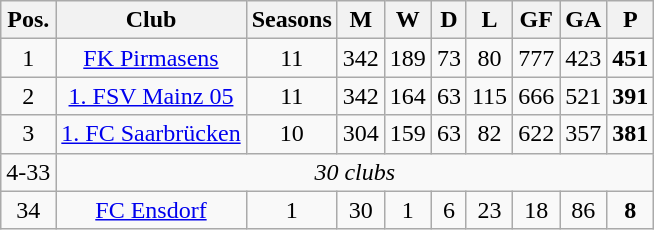<table class="wikitable sortable">
<tr>
<th>Pos.</th>
<th>Club</th>
<th>Seasons</th>
<th>M</th>
<th>W</th>
<th>D</th>
<th>L</th>
<th>GF</th>
<th>GA</th>
<th>P</th>
</tr>
<tr align="center">
<td>1</td>
<td><a href='#'>FK Pirmasens</a></td>
<td>11</td>
<td>342</td>
<td>189</td>
<td>73</td>
<td>80</td>
<td>777</td>
<td>423</td>
<td><strong>451</strong></td>
</tr>
<tr align="center">
<td>2</td>
<td><a href='#'>1. FSV Mainz 05</a></td>
<td>11</td>
<td>342</td>
<td>164</td>
<td>63</td>
<td>115</td>
<td>666</td>
<td>521</td>
<td><strong>391</strong></td>
</tr>
<tr align="center">
<td>3</td>
<td><a href='#'>1. FC Saarbrücken</a></td>
<td>10</td>
<td>304</td>
<td>159</td>
<td>63</td>
<td>82</td>
<td>622</td>
<td>357</td>
<td><strong>381</strong></td>
</tr>
<tr align="center">
<td>4-33</td>
<td colspan=9><em>30 clubs</em></td>
</tr>
<tr align="center">
<td>34</td>
<td><a href='#'>FC Ensdorf</a></td>
<td>1</td>
<td>30</td>
<td>1</td>
<td>6</td>
<td>23</td>
<td>18</td>
<td>86</td>
<td><strong>8</strong></td>
</tr>
</table>
